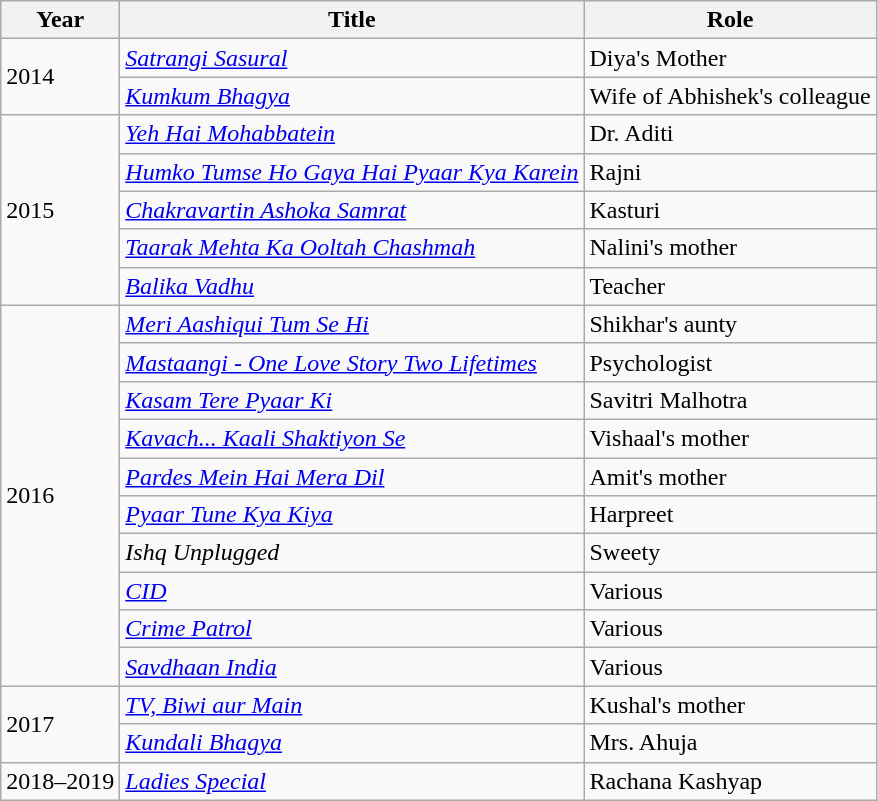<table class="wikitable sortable">
<tr>
<th>Year</th>
<th>Title</th>
<th>Role</th>
</tr>
<tr>
<td rowspan="2">2014</td>
<td><em><a href='#'>Satrangi Sasural</a></em></td>
<td>Diya's Mother</td>
</tr>
<tr>
<td><em><a href='#'>Kumkum Bhagya</a></em></td>
<td>Wife of Abhishek's colleague</td>
</tr>
<tr>
<td rowspan="5">2015</td>
<td><em><a href='#'>Yeh Hai Mohabbatein</a></em></td>
<td>Dr. Aditi</td>
</tr>
<tr>
<td><em><a href='#'>Humko Tumse Ho Gaya Hai Pyaar Kya Karein</a></em></td>
<td>Rajni</td>
</tr>
<tr>
<td><em><a href='#'>Chakravartin Ashoka Samrat</a></em></td>
<td>Kasturi</td>
</tr>
<tr>
<td><em><a href='#'>Taarak Mehta Ka Ooltah Chashmah</a></em></td>
<td>Nalini's mother</td>
</tr>
<tr>
<td><em><a href='#'>Balika Vadhu</a></em></td>
<td>Teacher</td>
</tr>
<tr>
<td rowspan="10">2016</td>
<td><em><a href='#'>Meri Aashiqui Tum Se Hi</a></em></td>
<td>Shikhar's aunty</td>
</tr>
<tr>
<td><em><a href='#'>Mastaangi - One Love Story Two Lifetimes</a></em></td>
<td>Psychologist</td>
</tr>
<tr>
<td><em><a href='#'>Kasam Tere Pyaar Ki</a></em></td>
<td>Savitri Malhotra</td>
</tr>
<tr>
<td><em><a href='#'>Kavach... Kaali Shaktiyon Se</a></em></td>
<td>Vishaal's mother</td>
</tr>
<tr>
<td><em><a href='#'>Pardes Mein Hai Mera Dil</a></em></td>
<td>Amit's mother</td>
</tr>
<tr>
<td><em><a href='#'>Pyaar Tune Kya Kiya</a></em></td>
<td>Harpreet</td>
</tr>
<tr>
<td><em>Ishq Unplugged</em></td>
<td>Sweety</td>
</tr>
<tr>
<td><em><a href='#'>CID</a></em></td>
<td>Various</td>
</tr>
<tr>
<td><em><a href='#'>Crime Patrol</a></em></td>
<td>Various</td>
</tr>
<tr>
<td><em><a href='#'>Savdhaan India</a></em></td>
<td>Various</td>
</tr>
<tr>
<td rowspan="2">2017</td>
<td><em><a href='#'>TV, Biwi aur Main</a></em></td>
<td>Kushal's mother</td>
</tr>
<tr>
<td><em><a href='#'>Kundali Bhagya</a></em></td>
<td>Mrs. Ahuja</td>
</tr>
<tr>
<td>2018–2019</td>
<td><em><a href='#'>Ladies Special</a></em></td>
<td>Rachana Kashyap</td>
</tr>
</table>
